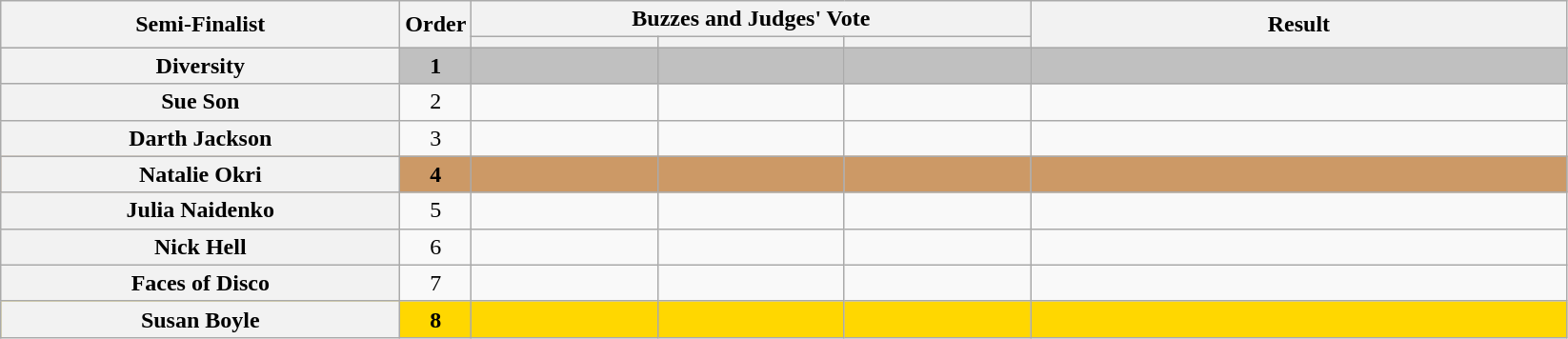<table class="wikitable plainrowheaders sortable" style="text-align:center;">
<tr>
<th scope="col" rowspan=2 class="unsortable" style="width:17em;">Semi-Finalist</th>
<th scope="col" rowspan=2 style="width:1em;">Order</th>
<th scope="col" colspan=3 class="unsortable" style="width:24em;">Buzzes and Judges' Vote</th>
<th scope="col" rowspan=2 style="width:23em;">Result </th>
</tr>
<tr>
<th scope="col" class="unsortable" style="width:6em;"></th>
<th scope="col" class="unsortable" style="width:6em;"></th>
<th scope="col" class="unsortable" style="width:6em;"></th>
</tr>
<tr bgcolor=silver>
<th scope="row"><strong>Diversity</strong></th>
<td><strong>1</strong></td>
<td style="text-align:center;"></td>
<td style="text-align:center;"></td>
<td style="text-align:center;"></td>
<td><strong></strong></td>
</tr>
<tr>
<th scope="row">Sue Son</th>
<td>2</td>
<td style="text-align:center;"></td>
<td style="text-align:center;"></td>
<td style="text-align:center;"></td>
<td></td>
</tr>
<tr>
<th scope="row">Darth Jackson</th>
<td>3</td>
<td style="text-align:center;"></td>
<td style="text-align:center;"></td>
<td style="text-align:center;"></td>
<td></td>
</tr>
<tr bgcolor=#c96>
<th scope="row"><strong>Natalie Okri</strong></th>
<td><strong>4</strong></td>
<td style="text-align:center;"></td>
<td style="text-align:center;"></td>
<td style="text-align:center;"></td>
<td><strong></strong></td>
</tr>
<tr>
<th scope="row">Julia Naidenko</th>
<td>5</td>
<td style="text-align:center;"></td>
<td style="text-align:center;"></td>
<td style="text-align:center;"></td>
<td></td>
</tr>
<tr>
<th scope="row">Nick Hell</th>
<td>6</td>
<td style="text-align:center;"></td>
<td style="text-align:center;"></td>
<td style="text-align:center;"></td>
<td></td>
</tr>
<tr>
<th scope="row">Faces of Disco</th>
<td>7</td>
<td style="text-align:center;"></td>
<td style="text-align:center;"></td>
<td style="text-align:center;"></td>
<td></td>
</tr>
<tr bgcolor=gold>
<th scope="row"><strong>Susan Boyle</strong></th>
<td><strong>8</strong></td>
<td style="text-align:center;"></td>
<td style="text-align:center;"></td>
<td style="text-align:center;"></td>
<td><strong></strong></td>
</tr>
</table>
